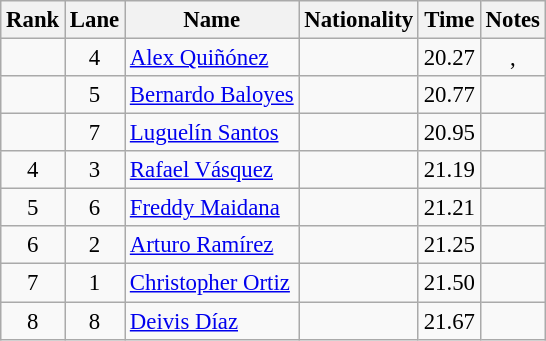<table class="wikitable sortable" style="text-align:center;font-size:95%">
<tr>
<th>Rank</th>
<th>Lane</th>
<th>Name</th>
<th>Nationality</th>
<th>Time</th>
<th>Notes</th>
</tr>
<tr>
<td></td>
<td>4</td>
<td align=left><a href='#'>Alex Quiñónez</a></td>
<td align=left></td>
<td>20.27</td>
<td>, </td>
</tr>
<tr>
<td></td>
<td>5</td>
<td align=left><a href='#'>Bernardo Baloyes</a></td>
<td align=left></td>
<td>20.77</td>
<td></td>
</tr>
<tr>
<td></td>
<td>7</td>
<td align=left><a href='#'>Luguelín Santos</a></td>
<td align=left></td>
<td>20.95</td>
<td></td>
</tr>
<tr>
<td>4</td>
<td>3</td>
<td align=left><a href='#'>Rafael Vásquez</a></td>
<td align=left></td>
<td>21.19</td>
<td></td>
</tr>
<tr>
<td>5</td>
<td>6</td>
<td align=left><a href='#'>Freddy Maidana</a></td>
<td align=left></td>
<td>21.21</td>
<td></td>
</tr>
<tr>
<td>6</td>
<td>2</td>
<td align=left><a href='#'>Arturo Ramírez</a></td>
<td align=left></td>
<td>21.25</td>
<td></td>
</tr>
<tr>
<td>7</td>
<td>1</td>
<td align=left><a href='#'>Christopher Ortiz</a></td>
<td align=left></td>
<td>21.50</td>
<td></td>
</tr>
<tr>
<td>8</td>
<td>8</td>
<td align=left><a href='#'>Deivis Díaz</a></td>
<td align=left></td>
<td>21.67</td>
<td></td>
</tr>
</table>
